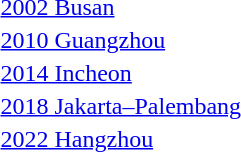<table>
<tr>
<td><a href='#'>2002 Busan</a></td>
<td></td>
<td></td>
<td></td>
</tr>
<tr>
<td><a href='#'>2010 Guangzhou</a></td>
<td></td>
<td></td>
<td></td>
</tr>
<tr>
<td><a href='#'>2014 Incheon</a></td>
<td></td>
<td></td>
<td></td>
</tr>
<tr>
<td><a href='#'>2018 Jakarta–Palembang</a></td>
<td></td>
<td></td>
<td></td>
</tr>
<tr>
<td><a href='#'>2022 Hangzhou</a></td>
<td></td>
<td></td>
<td></td>
</tr>
</table>
